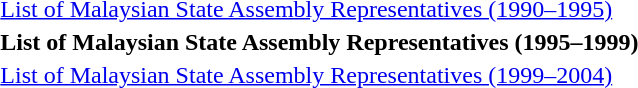<table id=toc style="float:right">
<tr>
<td><a href='#'>List of Malaysian State Assembly Representatives (1990–1995)</a></td>
</tr>
<tr>
<td><strong>List of Malaysian State Assembly Representatives (1995–1999)</strong></td>
</tr>
<tr>
<td><a href='#'>List of Malaysian State Assembly Representatives (1999–2004)</a></td>
</tr>
</table>
